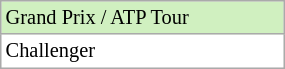<table class="wikitable" style="font-size:85%;" width=15%>
<tr bgcolor="d0f0c0">
<td>Grand Prix / ATP Tour</td>
</tr>
<tr bgcolor="#ffffff">
<td>Challenger</td>
</tr>
</table>
